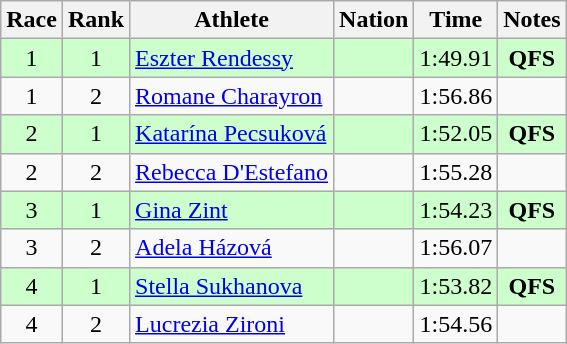<table class="wikitable sortable" style="text-align:center;">
<tr>
<th>Race</th>
<th>Rank</th>
<th>Athlete</th>
<th>Nation</th>
<th>Time</th>
<th>Notes</th>
</tr>
<tr bgcolor=ccffcc>
<td>1</td>
<td>1</td>
<td align=left><a href='#'>Eszter Rendessy</a></td>
<td align=left></td>
<td>1:49.91</td>
<td><strong>QFS</strong></td>
</tr>
<tr>
<td>1</td>
<td>2</td>
<td align=left><a href='#'>Romane Charayron</a></td>
<td align=left></td>
<td>1:56.86</td>
<td></td>
</tr>
<tr bgcolor=ccffcc>
<td>2</td>
<td>1</td>
<td align=left><a href='#'>Katarína Pecsuková</a></td>
<td align=left></td>
<td>1:52.05</td>
<td><strong>QFS</strong></td>
</tr>
<tr>
<td>2</td>
<td>2</td>
<td align=left><a href='#'>Rebecca D'Estefano</a></td>
<td align=left></td>
<td>1:55.28</td>
<td></td>
</tr>
<tr bgcolor=ccffcc>
<td>3</td>
<td>1</td>
<td align=left><a href='#'>Gina Zint</a></td>
<td align=left></td>
<td>1:54.23</td>
<td><strong>QFS</strong></td>
</tr>
<tr>
<td>3</td>
<td>2</td>
<td align=left><a href='#'>Adela Házová</a></td>
<td align=left></td>
<td>1:56.07</td>
<td></td>
</tr>
<tr bgcolor=ccffcc>
<td>4</td>
<td>1</td>
<td align=left><a href='#'>Stella Sukhanova</a></td>
<td align=left></td>
<td>1:53.82</td>
<td><strong>QFS</strong></td>
</tr>
<tr>
<td>4</td>
<td>2</td>
<td align=left><a href='#'>Lucrezia Zironi</a></td>
<td align=left></td>
<td>1:54.56</td>
<td></td>
</tr>
</table>
